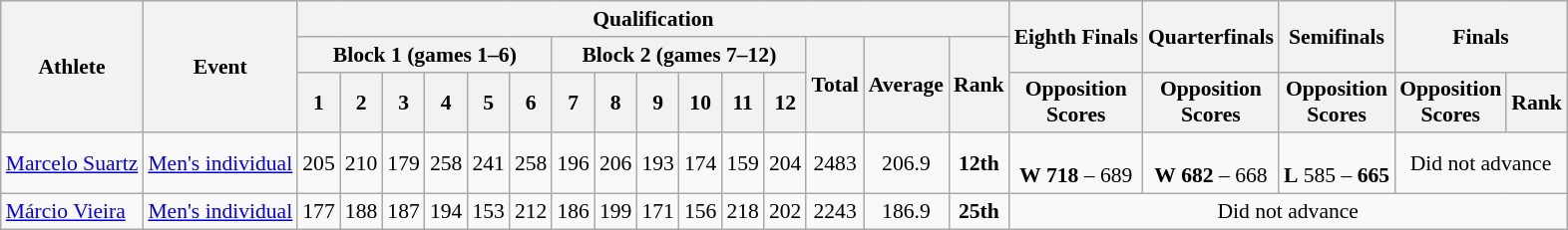<table class="wikitable" style="font-size:90%">
<tr>
<th rowspan=3>Athlete</th>
<th rowspan=3>Event</th>
<th colspan=15>Qualification</th>
<th rowspan=2>Eighth Finals</th>
<th rowspan=2>Quarterfinals</th>
<th rowspan=2>Semifinals</th>
<th rowspan=2 colspan=2>Finals</th>
</tr>
<tr>
<th colspan=6>Block 1 (games 1–6)</th>
<th colspan=6>Block 2 (games 7–12)</th>
<th rowspan=2>Total</th>
<th rowspan=2>Average</th>
<th rowspan=2>Rank</th>
</tr>
<tr>
<th>1</th>
<th>2</th>
<th>3</th>
<th>4</th>
<th>5</th>
<th>6</th>
<th>7</th>
<th>8</th>
<th>9</th>
<th>10</th>
<th>11</th>
<th>12</th>
<th>Opposition<br>Scores</th>
<th>Opposition<br>Scores</th>
<th>Opposition<br>Scores</th>
<th>Opposition<br>Scores</th>
<th>Rank</th>
</tr>
<tr>
<td><a href='#'>Marcelo Suartz</a></td>
<td><a href='#'>Men's individual</a><br></td>
<td align=center>205</td>
<td align=center>210</td>
<td align=center>179</td>
<td align=center>258</td>
<td align=center>241</td>
<td align=center>258</td>
<td align=center>196</td>
<td align=center>206</td>
<td align=center>193</td>
<td align=center>174</td>
<td align=center>159</td>
<td align=center>204</td>
<td align=center>2483</td>
<td align=center>206.9</td>
<td align=center><strong>12th</strong></td>
<td align=center><br><strong>W</strong> <strong>718</strong> – 689</td>
<td align=center><br><strong>W</strong> <strong>682</strong> – 668</td>
<td align=center><br><strong>L</strong> 585 – <strong>665</strong> </td>
<td align=center colspan=2>Did not advance</td>
</tr>
<tr>
<td><a href='#'>Márcio Vieira</a></td>
<td><a href='#'>Men's individual</a></td>
<td align=center>177</td>
<td align=center>188</td>
<td align=center>187</td>
<td align=center>194</td>
<td align=center>153</td>
<td align=center>212</td>
<td align=center>186</td>
<td align=center>199</td>
<td align=center>171</td>
<td align=center>156</td>
<td align=center>218</td>
<td align=center>202</td>
<td align=center>2243</td>
<td align=center>186.9</td>
<td align=center><strong>25th</strong></td>
<td align=center colspan=7>Did not advance</td>
</tr>
</table>
